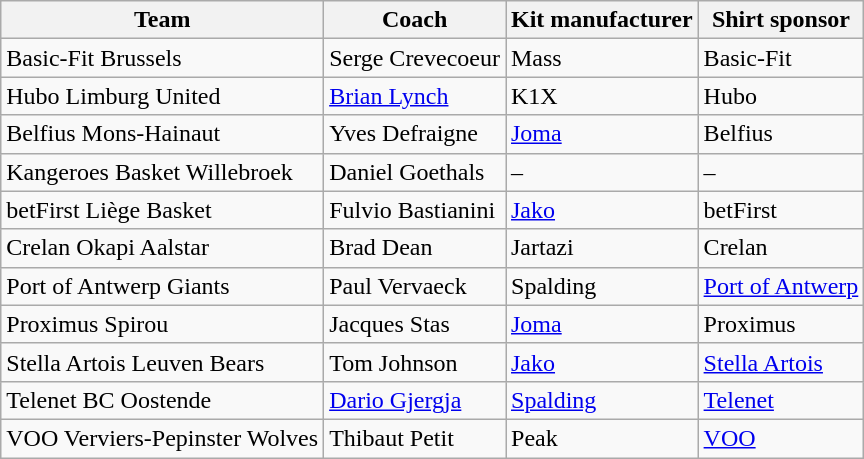<table class="wikitable sortable" style="text-align: left;">
<tr>
<th>Team</th>
<th>Coach</th>
<th>Kit manufacturer</th>
<th>Shirt sponsor</th>
</tr>
<tr>
<td>Basic-Fit Brussels</td>
<td> Serge Crevecoeur</td>
<td>Mass</td>
<td>Basic-Fit</td>
</tr>
<tr>
<td>Hubo Limburg United</td>
<td> <a href='#'>Brian Lynch</a></td>
<td>K1X</td>
<td>Hubo</td>
</tr>
<tr>
<td>Belfius Mons-Hainaut</td>
<td> Yves Defraigne</td>
<td><a href='#'>Joma</a></td>
<td>Belfius</td>
</tr>
<tr>
<td>Kangeroes Basket Willebroek</td>
<td> Daniel Goethals</td>
<td>–</td>
<td>–</td>
</tr>
<tr>
<td>betFirst Liège Basket</td>
<td> Fulvio Bastianini</td>
<td><a href='#'>Jako</a></td>
<td>betFirst</td>
</tr>
<tr>
<td>Crelan Okapi Aalstar</td>
<td> Brad Dean</td>
<td>Jartazi</td>
<td>Crelan</td>
</tr>
<tr>
<td>Port of Antwerp Giants</td>
<td> Paul Vervaeck</td>
<td>Spalding</td>
<td><a href='#'>Port of Antwerp</a></td>
</tr>
<tr>
<td>Proximus Spirou</td>
<td> Jacques Stas</td>
<td><a href='#'>Joma</a></td>
<td>Proximus</td>
</tr>
<tr>
<td>Stella Artois Leuven Bears</td>
<td> Tom Johnson</td>
<td><a href='#'>Jako</a></td>
<td><a href='#'>Stella Artois</a></td>
</tr>
<tr>
<td>Telenet BC Oostende</td>
<td> <a href='#'>Dario Gjergja</a></td>
<td><a href='#'>Spalding</a></td>
<td><a href='#'>Telenet</a></td>
</tr>
<tr>
<td>VOO Verviers-Pepinster Wolves</td>
<td> Thibaut Petit</td>
<td>Peak</td>
<td><a href='#'>VOO</a></td>
</tr>
</table>
